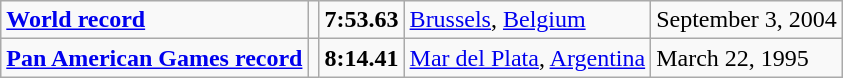<table class="wikitable">
<tr>
<td><strong><a href='#'>World record</a></strong></td>
<td></td>
<td><strong>7:53.63</strong></td>
<td><a href='#'>Brussels</a>, <a href='#'>Belgium</a></td>
<td>September 3, 2004</td>
</tr>
<tr>
<td><strong><a href='#'>Pan American Games record</a></strong></td>
<td></td>
<td><strong>8:14.41</strong></td>
<td><a href='#'>Mar del Plata</a>, <a href='#'>Argentina</a></td>
<td>March 22, 1995</td>
</tr>
</table>
